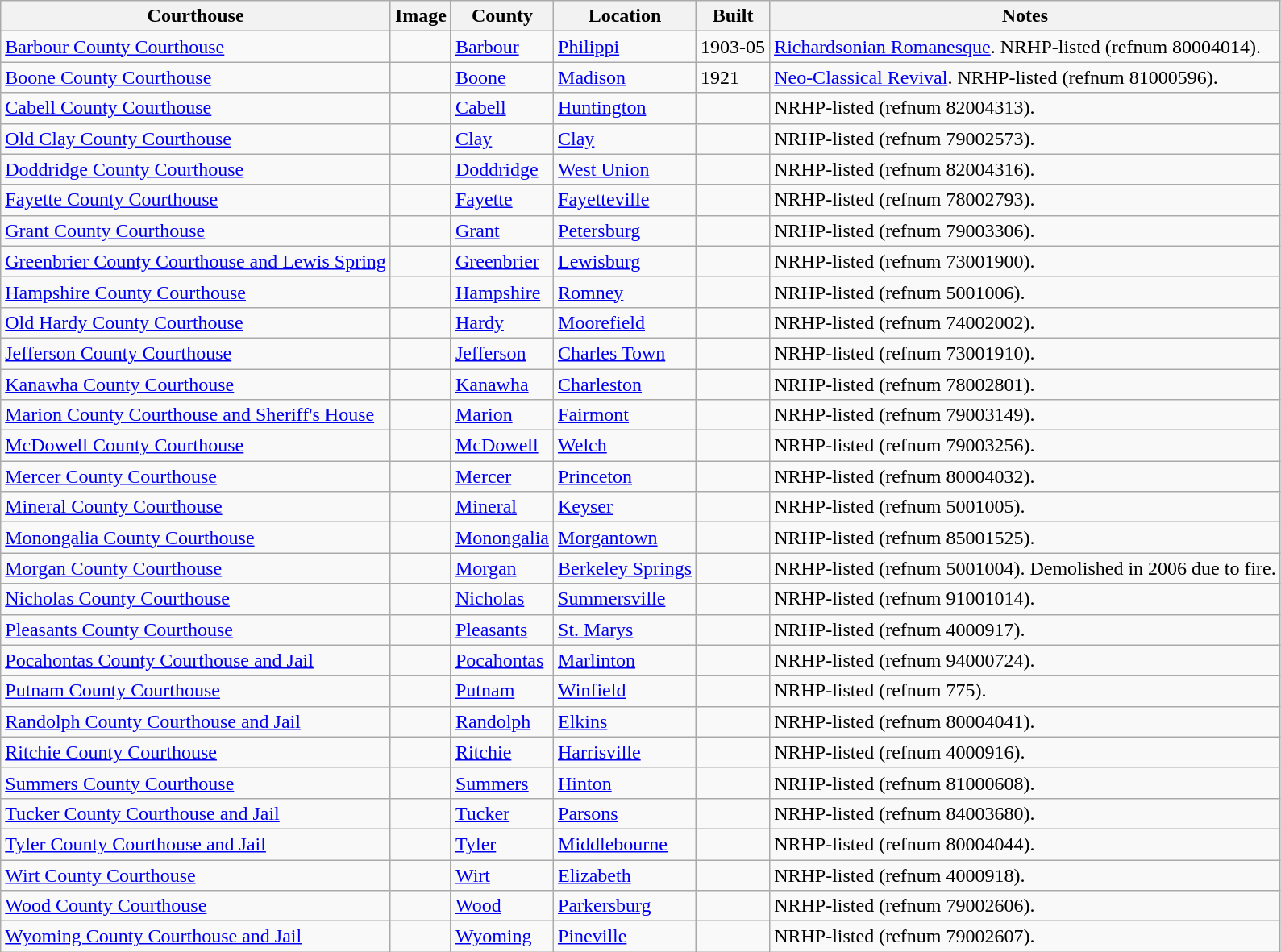<table class="wikitable sortable sticky-header sort-under">
<tr>
<th>Courthouse</th>
<th>Image</th>
<th>County</th>
<th>Location</th>
<th>Built</th>
<th>Notes</th>
</tr>
<tr>
<td><a href='#'>Barbour County Courthouse</a></td>
<td></td>
<td><a href='#'>Barbour</a></td>
<td><a href='#'>Philippi</a><br><small></small></td>
<td>1903-05</td>
<td><a href='#'>Richardsonian Romanesque</a>. NRHP-listed (refnum 80004014).</td>
</tr>
<tr>
<td><a href='#'>Boone County Courthouse</a></td>
<td></td>
<td><a href='#'>Boone</a></td>
<td><a href='#'>Madison</a><br><small></small></td>
<td>1921</td>
<td><a href='#'>Neo-Classical Revival</a>. NRHP-listed (refnum 81000596).</td>
</tr>
<tr>
<td><a href='#'>Cabell County Courthouse</a></td>
<td></td>
<td><a href='#'>Cabell</a></td>
<td><a href='#'>Huntington</a></td>
<td></td>
<td>NRHP-listed (refnum 82004313).</td>
</tr>
<tr>
<td><a href='#'>Old Clay County Courthouse</a></td>
<td></td>
<td><a href='#'>Clay</a></td>
<td><a href='#'>Clay</a></td>
<td></td>
<td>NRHP-listed (refnum 79002573).</td>
</tr>
<tr>
<td><a href='#'>Doddridge County Courthouse</a></td>
<td></td>
<td><a href='#'>Doddridge</a></td>
<td><a href='#'>West Union</a></td>
<td></td>
<td>NRHP-listed (refnum 82004316).</td>
</tr>
<tr>
<td><a href='#'>Fayette County Courthouse</a></td>
<td></td>
<td><a href='#'>Fayette</a></td>
<td><a href='#'>Fayetteville</a></td>
<td></td>
<td>NRHP-listed (refnum 78002793).</td>
</tr>
<tr>
<td><a href='#'>Grant County Courthouse</a></td>
<td></td>
<td><a href='#'>Grant</a></td>
<td><a href='#'>Petersburg</a></td>
<td></td>
<td>NRHP-listed (refnum 79003306).</td>
</tr>
<tr>
<td><a href='#'>Greenbrier County Courthouse and Lewis Spring</a></td>
<td></td>
<td><a href='#'>Greenbrier</a></td>
<td><a href='#'>Lewisburg</a></td>
<td></td>
<td>NRHP-listed (refnum 73001900).</td>
</tr>
<tr>
<td><a href='#'>Hampshire County Courthouse</a></td>
<td></td>
<td><a href='#'>Hampshire</a></td>
<td><a href='#'>Romney</a></td>
<td></td>
<td>NRHP-listed (refnum 5001006).</td>
</tr>
<tr>
<td><a href='#'>Old Hardy County Courthouse</a></td>
<td></td>
<td><a href='#'>Hardy</a></td>
<td><a href='#'>Moorefield</a></td>
<td></td>
<td>NRHP-listed (refnum 74002002).</td>
</tr>
<tr>
<td><a href='#'>Jefferson County Courthouse</a></td>
<td></td>
<td><a href='#'>Jefferson</a></td>
<td><a href='#'>Charles Town</a></td>
<td></td>
<td>NRHP-listed (refnum 73001910).</td>
</tr>
<tr>
<td><a href='#'>Kanawha County Courthouse</a></td>
<td></td>
<td><a href='#'>Kanawha</a></td>
<td><a href='#'>Charleston</a></td>
<td></td>
<td>NRHP-listed (refnum 78002801).</td>
</tr>
<tr>
<td><a href='#'>Marion County Courthouse and Sheriff's House</a></td>
<td></td>
<td><a href='#'>Marion</a></td>
<td><a href='#'>Fairmont</a></td>
<td></td>
<td>NRHP-listed (refnum 79003149).</td>
</tr>
<tr>
<td><a href='#'>McDowell County Courthouse</a></td>
<td></td>
<td><a href='#'>McDowell</a></td>
<td><a href='#'>Welch</a></td>
<td></td>
<td>NRHP-listed (refnum 79003256).</td>
</tr>
<tr>
<td><a href='#'>Mercer County Courthouse</a></td>
<td></td>
<td><a href='#'>Mercer</a></td>
<td><a href='#'>Princeton</a></td>
<td></td>
<td>NRHP-listed (refnum 80004032).</td>
</tr>
<tr>
<td><a href='#'>Mineral County Courthouse</a></td>
<td></td>
<td><a href='#'>Mineral</a></td>
<td><a href='#'>Keyser</a></td>
<td></td>
<td>NRHP-listed (refnum 5001005).</td>
</tr>
<tr>
<td><a href='#'>Monongalia County Courthouse</a></td>
<td></td>
<td><a href='#'>Monongalia</a></td>
<td><a href='#'>Morgantown</a></td>
<td></td>
<td>NRHP-listed (refnum 85001525).</td>
</tr>
<tr>
<td><a href='#'>Morgan County Courthouse</a></td>
<td></td>
<td><a href='#'>Morgan</a></td>
<td><a href='#'>Berkeley Springs</a></td>
<td></td>
<td>NRHP-listed (refnum 5001004). Demolished in 2006 due to fire.</td>
</tr>
<tr>
<td><a href='#'>Nicholas County Courthouse</a></td>
<td></td>
<td><a href='#'>Nicholas</a></td>
<td><a href='#'>Summersville</a></td>
<td></td>
<td>NRHP-listed (refnum 91001014).</td>
</tr>
<tr>
<td><a href='#'>Pleasants County Courthouse</a></td>
<td></td>
<td><a href='#'>Pleasants</a></td>
<td><a href='#'>St. Marys</a></td>
<td></td>
<td>NRHP-listed (refnum 4000917).</td>
</tr>
<tr>
<td><a href='#'>Pocahontas County Courthouse and Jail</a></td>
<td></td>
<td><a href='#'>Pocahontas</a></td>
<td><a href='#'>Marlinton</a></td>
<td></td>
<td>NRHP-listed (refnum 94000724).</td>
</tr>
<tr>
<td><a href='#'>Putnam County Courthouse</a></td>
<td></td>
<td><a href='#'>Putnam</a></td>
<td><a href='#'>Winfield</a></td>
<td></td>
<td>NRHP-listed (refnum 775).</td>
</tr>
<tr>
<td><a href='#'>Randolph County Courthouse and Jail</a></td>
<td></td>
<td><a href='#'>Randolph</a></td>
<td><a href='#'>Elkins</a></td>
<td></td>
<td>NRHP-listed (refnum 80004041).</td>
</tr>
<tr>
<td><a href='#'>Ritchie County Courthouse</a></td>
<td></td>
<td><a href='#'>Ritchie</a></td>
<td><a href='#'>Harrisville</a></td>
<td></td>
<td>NRHP-listed (refnum 4000916).</td>
</tr>
<tr>
<td><a href='#'>Summers County Courthouse</a></td>
<td></td>
<td><a href='#'>Summers</a></td>
<td><a href='#'>Hinton</a></td>
<td></td>
<td>NRHP-listed (refnum 81000608).</td>
</tr>
<tr>
<td><a href='#'>Tucker County Courthouse and Jail</a></td>
<td></td>
<td><a href='#'>Tucker</a></td>
<td><a href='#'>Parsons</a></td>
<td></td>
<td>NRHP-listed (refnum 84003680).</td>
</tr>
<tr>
<td><a href='#'>Tyler County Courthouse and Jail</a></td>
<td></td>
<td><a href='#'>Tyler</a></td>
<td><a href='#'>Middlebourne</a></td>
<td></td>
<td>NRHP-listed (refnum 80004044).</td>
</tr>
<tr>
<td><a href='#'>Wirt County Courthouse</a></td>
<td></td>
<td><a href='#'>Wirt</a></td>
<td><a href='#'>Elizabeth</a></td>
<td></td>
<td>NRHP-listed (refnum 4000918).</td>
</tr>
<tr>
<td><a href='#'>Wood County Courthouse</a></td>
<td></td>
<td><a href='#'>Wood</a></td>
<td><a href='#'>Parkersburg</a></td>
<td></td>
<td>NRHP-listed (refnum 79002606).</td>
</tr>
<tr>
<td><a href='#'>Wyoming County Courthouse and Jail</a></td>
<td></td>
<td><a href='#'>Wyoming</a></td>
<td><a href='#'>Pineville</a></td>
<td></td>
<td>NRHP-listed (refnum 79002607).</td>
</tr>
</table>
